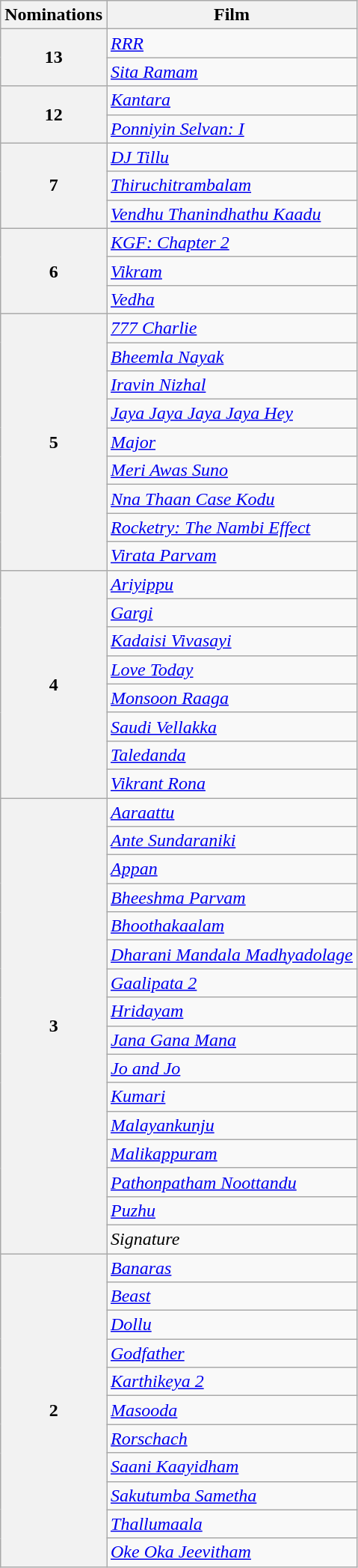<table class="wikitable" style="display:inline-table;">
<tr>
<th>Nominations</th>
<th>Film</th>
</tr>
<tr>
<th rowspan="2">13</th>
<td><em><a href='#'>RRR</a></em></td>
</tr>
<tr>
<td><em><a href='#'>Sita Ramam</a></em></td>
</tr>
<tr>
<th rowspan="2">12</th>
<td><a href='#'><em>Kantara</em></a></td>
</tr>
<tr>
<td><em><a href='#'>Ponniyin Selvan: I</a></em></td>
</tr>
<tr>
<th rowspan="3">7</th>
<td><em><a href='#'>DJ Tillu</a></em></td>
</tr>
<tr>
<td><em><a href='#'>Thiruchitrambalam</a></em></td>
</tr>
<tr>
<td><em><a href='#'>Vendhu Thanindhathu Kaadu</a></em></td>
</tr>
<tr>
<th rowspan="3">6</th>
<td><em><a href='#'>KGF: Chapter 2</a></em></td>
</tr>
<tr>
<td><a href='#'><em>Vikram</em></a></td>
</tr>
<tr>
<td><a href='#'><em>Vedha</em></a></td>
</tr>
<tr>
<th rowspan="9">5</th>
<td><em><a href='#'>777 Charlie</a></em></td>
</tr>
<tr>
<td><em><a href='#'>Bheemla Nayak</a></em></td>
</tr>
<tr>
<td><em><a href='#'>Iravin Nizhal</a></em></td>
</tr>
<tr>
<td><em><a href='#'>Jaya Jaya Jaya Jaya Hey</a></em></td>
</tr>
<tr>
<td><a href='#'><em>Major</em></a></td>
</tr>
<tr>
<td><em><a href='#'>Meri Awas Suno</a></em></td>
</tr>
<tr>
<td><em><a href='#'>Nna Thaan Case Kodu</a></em></td>
</tr>
<tr>
<td><em><a href='#'>Rocketry: The Nambi Effect</a></em></td>
</tr>
<tr>
<td><em><a href='#'>Virata Parvam</a></em></td>
</tr>
<tr>
<th rowspan="8">4</th>
<td><em><a href='#'>Ariyippu</a></em></td>
</tr>
<tr>
<td><a href='#'><em>Gargi</em></a></td>
</tr>
<tr>
<td><em><a href='#'>Kadaisi Vivasayi</a></em></td>
</tr>
<tr>
<td><a href='#'><em>Love Today</em></a></td>
</tr>
<tr>
<td><em><a href='#'>Monsoon Raaga</a></em></td>
</tr>
<tr>
<td><em><a href='#'>Saudi Vellakka</a></em></td>
</tr>
<tr>
<td><a href='#'><em>Taledanda</em></a></td>
</tr>
<tr>
<td><em><a href='#'>Vikrant Rona</a></em></td>
</tr>
<tr>
<th rowspan="16">3</th>
<td><a href='#'><em>Aaraattu</em></a></td>
</tr>
<tr>
<td><em><a href='#'>Ante Sundaraniki</a></em></td>
</tr>
<tr>
<td><a href='#'><em>Appan</em></a></td>
</tr>
<tr>
<td><em><a href='#'>Bheeshma Parvam</a></em></td>
</tr>
<tr>
<td><em><a href='#'>Bhoothakaalam</a></em></td>
</tr>
<tr>
<td><a href='#'><em>Dharani Mandala Madhyadolage</em></a></td>
</tr>
<tr>
<td><em><a href='#'>Gaalipata 2</a></em></td>
</tr>
<tr>
<td><em><a href='#'>Hridayam</a></em></td>
</tr>
<tr>
<td><a href='#'><em>Jana Gana Mana</em></a></td>
</tr>
<tr>
<td><em><a href='#'>Jo and Jo</a></em></td>
</tr>
<tr>
<td><a href='#'><em>Kumari</em></a></td>
</tr>
<tr>
<td><em><a href='#'>Malayankunju</a></em></td>
</tr>
<tr>
<td><em><a href='#'>Malikappuram</a></em></td>
</tr>
<tr>
<td><em><a href='#'>Pathonpatham Noottandu</a></em></td>
</tr>
<tr>
<td><em><a href='#'>Puzhu</a></em></td>
</tr>
<tr>
<td><em>Signature</em></td>
</tr>
<tr>
<th rowspan="11">2</th>
<td><a href='#'><em>Banaras</em></a></td>
</tr>
<tr>
<td><a href='#'><em>Beast</em></a></td>
</tr>
<tr>
<td><a href='#'><em>Dollu</em></a></td>
</tr>
<tr>
<td><a href='#'><em>Godfather</em></a></td>
</tr>
<tr>
<td><em><a href='#'>Karthikeya 2</a></em></td>
</tr>
<tr>
<td><em><a href='#'>Masooda</a></em></td>
</tr>
<tr>
<td><a href='#'><em>Rorschach</em></a></td>
</tr>
<tr>
<td><em><a href='#'>Saani Kaayidham</a></em></td>
</tr>
<tr>
<td><em><a href='#'>Sakutumba Sametha</a></em></td>
</tr>
<tr>
<td><em><a href='#'>Thallumaala</a></em></td>
</tr>
<tr>
<td><em><a href='#'>Oke Oka Jeevitham</a></em></td>
</tr>
</table>
